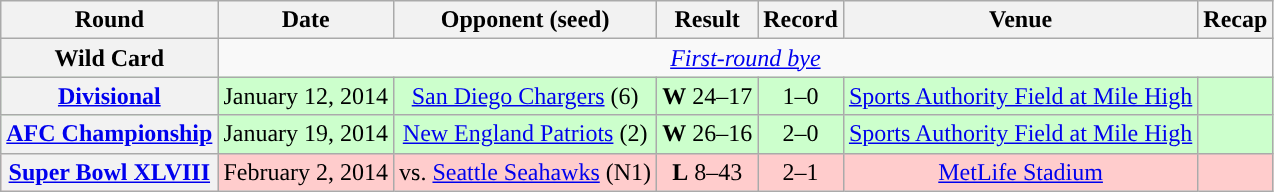<table class="wikitable" style="text-align:center">
<tr>
<th>Round</th>
<th>Date</th>
<th>Opponent (seed)</th>
<th>Result</th>
<th>Record</th>
<th>Venue</th>
<th>Recap</th>
</tr>
<tr>
<th>Wild Card</th>
<td colspan="6"><em><a href='#'>First-round bye</a></em></td>
</tr>
<tr style="background:#cfc">
<th><a href='#'>Divisional</a></th>
<td>January 12, 2014</td>
<td><a href='#'>San Diego Chargers</a> (6)</td>
<td><strong>W</strong> 24–17</td>
<td>1–0</td>
<td><a href='#'>Sports Authority Field at Mile High</a></td>
<td></td>
</tr>
<tr style="background:#cfc">
<th><a href='#'>AFC Championship</a></th>
<td>January 19, 2014</td>
<td><a href='#'>New England Patriots</a> (2)</td>
<td><strong>W</strong> 26–16</td>
<td>2–0</td>
<td><a href='#'>Sports Authority Field at Mile High</a></td>
<td></td>
</tr>
<tr style="background:#fcc">
<th><a href='#'>Super Bowl XLVIII</a></th>
<td>February 2, 2014</td>
<td>vs. <a href='#'>Seattle Seahawks</a> (N1)</td>
<td><strong>L</strong> 8–43</td>
<td>2–1</td>
<td><a href='#'>MetLife Stadium</a></td>
<td></td>
</tr>
</table>
